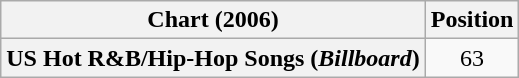<table class="wikitable plainrowheaders" style="text-align:center">
<tr>
<th scope="col">Chart (2006)</th>
<th scope="col">Position</th>
</tr>
<tr>
<th scope="row">US Hot R&B/Hip-Hop Songs (<em>Billboard</em>)</th>
<td>63</td>
</tr>
</table>
